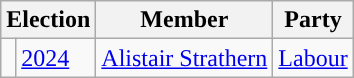<table class="wikitable">
<tr>
<th colspan="2">Election</th>
<th>Member</th>
<th>Party</th>
</tr>
<tr>
<td style="color:inherit;background-color: "></td>
<td><a href='#'>2024</a></td>
<td><a href='#'>Alistair Strathern</a></td>
<td><a href='#'>Labour</a></td>
</tr>
</table>
